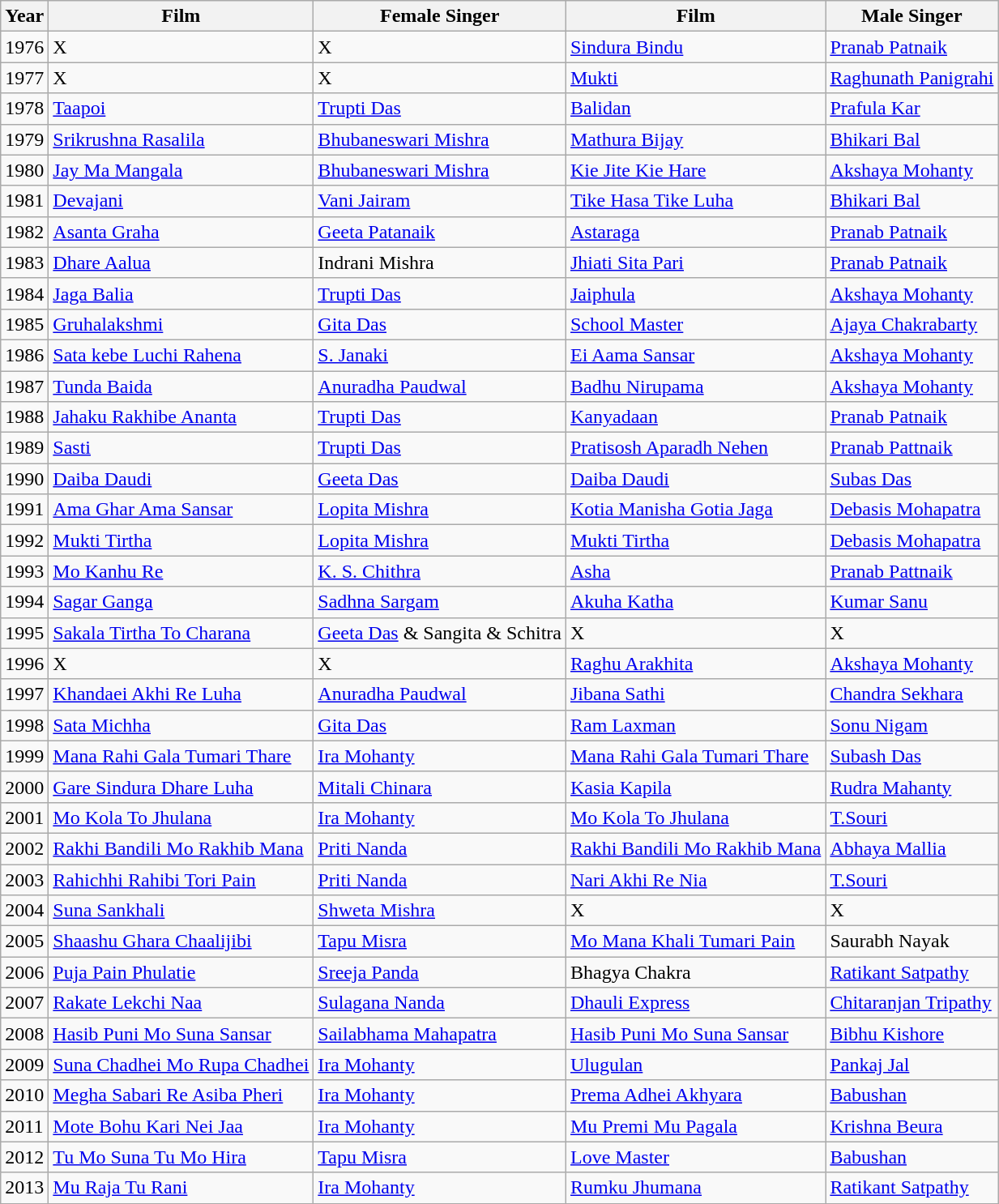<table class="wikitable sortable">
<tr>
<th>Year</th>
<th>Film</th>
<th>Female Singer</th>
<th>Film</th>
<th>Male Singer</th>
</tr>
<tr>
<td>1976</td>
<td>X</td>
<td>X</td>
<td><a href='#'>Sindura Bindu</a></td>
<td><a href='#'>Pranab Patnaik</a></td>
</tr>
<tr>
<td>1977</td>
<td>X</td>
<td>X</td>
<td><a href='#'>Mukti</a></td>
<td><a href='#'>Raghunath Panigrahi</a></td>
</tr>
<tr>
<td>1978</td>
<td><a href='#'>Taapoi</a></td>
<td><a href='#'>Trupti Das</a></td>
<td><a href='#'>Balidan</a></td>
<td><a href='#'>Prafula Kar</a></td>
</tr>
<tr>
<td>1979</td>
<td><a href='#'>Srikrushna Rasalila</a></td>
<td><a href='#'>Bhubaneswari Mishra</a></td>
<td><a href='#'>Mathura Bijay</a></td>
<td><a href='#'>Bhikari Bal</a></td>
</tr>
<tr>
<td>1980</td>
<td><a href='#'>Jay Ma Mangala</a></td>
<td><a href='#'>Bhubaneswari Mishra</a></td>
<td><a href='#'>Kie Jite Kie Hare</a></td>
<td><a href='#'>Akshaya Mohanty</a></td>
</tr>
<tr>
<td>1981</td>
<td><a href='#'>Devajani</a></td>
<td><a href='#'>Vani Jairam</a></td>
<td><a href='#'>Tike Hasa Tike Luha</a></td>
<td><a href='#'>Bhikari Bal</a></td>
</tr>
<tr>
<td>1982</td>
<td><a href='#'>Asanta Graha</a></td>
<td><a href='#'>Geeta Patanaik </a></td>
<td><a href='#'>Astaraga</a></td>
<td><a href='#'>Pranab Patnaik</a></td>
</tr>
<tr>
<td>1983</td>
<td><a href='#'>Dhare Aalua</a></td>
<td>Indrani Mishra</td>
<td><a href='#'>Jhiati Sita Pari</a></td>
<td><a href='#'>Pranab Patnaik</a></td>
</tr>
<tr>
<td>1984</td>
<td><a href='#'>Jaga Balia</a></td>
<td><a href='#'>Trupti Das</a></td>
<td><a href='#'>Jaiphula</a></td>
<td><a href='#'>Akshaya Mohanty</a></td>
</tr>
<tr>
<td>1985</td>
<td><a href='#'>Gruhalakshmi</a></td>
<td><a href='#'>Gita Das</a></td>
<td><a href='#'>School Master</a></td>
<td><a href='#'>Ajaya Chakrabarty</a></td>
</tr>
<tr>
<td>1986</td>
<td><a href='#'>Sata kebe Luchi Rahena</a></td>
<td><a href='#'>S. Janaki</a></td>
<td><a href='#'>Ei Aama Sansar</a></td>
<td><a href='#'>Akshaya Mohanty</a></td>
</tr>
<tr>
<td>1987</td>
<td><a href='#'>Tunda Baida</a></td>
<td><a href='#'>Anuradha Paudwal</a></td>
<td><a href='#'>Badhu Nirupama</a></td>
<td><a href='#'>Akshaya Mohanty</a></td>
</tr>
<tr>
<td>1988</td>
<td><a href='#'>Jahaku Rakhibe Ananta</a></td>
<td><a href='#'>Trupti Das</a></td>
<td><a href='#'>Kanyadaan</a></td>
<td><a href='#'>Pranab Patnaik</a></td>
</tr>
<tr>
<td>1989</td>
<td><a href='#'>Sasti</a></td>
<td><a href='#'>Trupti Das</a></td>
<td><a href='#'>Pratisosh Aparadh Nehen</a></td>
<td><a href='#'>Pranab Pattnaik</a></td>
</tr>
<tr>
<td>1990</td>
<td><a href='#'>Daiba Daudi</a></td>
<td><a href='#'>Geeta Das</a></td>
<td><a href='#'>Daiba Daudi</a></td>
<td><a href='#'>Subas Das</a></td>
</tr>
<tr>
<td>1991</td>
<td><a href='#'>Ama Ghar Ama Sansar</a></td>
<td><a href='#'>Lopita Mishra</a></td>
<td><a href='#'>Kotia Manisha Gotia Jaga</a></td>
<td><a href='#'>Debasis Mohapatra</a></td>
</tr>
<tr>
<td>1992</td>
<td><a href='#'>Mukti Tirtha</a></td>
<td><a href='#'>Lopita Mishra</a></td>
<td><a href='#'>Mukti Tirtha</a></td>
<td><a href='#'>Debasis Mohapatra</a></td>
</tr>
<tr>
<td>1993</td>
<td><a href='#'>Mo Kanhu Re</a></td>
<td><a href='#'>K. S. Chithra</a></td>
<td><a href='#'>Asha</a></td>
<td><a href='#'>Pranab Pattnaik </a></td>
</tr>
<tr>
<td>1994</td>
<td><a href='#'>Sagar Ganga</a></td>
<td><a href='#'>Sadhna Sargam</a></td>
<td><a href='#'>Akuha Katha</a></td>
<td><a href='#'>Kumar Sanu </a></td>
</tr>
<tr>
<td>1995</td>
<td><a href='#'>Sakala Tirtha To Charana</a></td>
<td><a href='#'>Geeta Das</a> & Sangita & Schitra</td>
<td>X</td>
<td>X</td>
</tr>
<tr>
<td>1996</td>
<td>X</td>
<td>X</td>
<td><a href='#'>Raghu Arakhita</a></td>
<td><a href='#'>Akshaya Mohanty</a></td>
</tr>
<tr>
<td>1997</td>
<td><a href='#'>Khandaei Akhi Re Luha</a></td>
<td><a href='#'>Anuradha Paudwal</a></td>
<td><a href='#'>Jibana Sathi</a></td>
<td><a href='#'>Chandra Sekhara</a></td>
</tr>
<tr>
<td>1998</td>
<td><a href='#'>Sata Michha</a></td>
<td><a href='#'>Gita Das</a></td>
<td><a href='#'>Ram Laxman</a></td>
<td><a href='#'>Sonu Nigam </a></td>
</tr>
<tr>
<td>1999</td>
<td><a href='#'>Mana Rahi Gala Tumari Thare</a></td>
<td><a href='#'>Ira Mohanty</a></td>
<td><a href='#'>Mana Rahi Gala Tumari Thare</a></td>
<td><a href='#'>Subash Das </a></td>
</tr>
<tr>
<td>2000</td>
<td><a href='#'>Gare Sindura Dhare Luha</a></td>
<td><a href='#'>Mitali Chinara </a></td>
<td><a href='#'>Kasia Kapila</a></td>
<td><a href='#'>Rudra Mahanty </a></td>
</tr>
<tr>
<td>2001</td>
<td><a href='#'>Mo Kola To Jhulana</a></td>
<td><a href='#'>Ira Mohanty </a></td>
<td><a href='#'>Mo Kola To Jhulana</a></td>
<td><a href='#'>T.Souri </a></td>
</tr>
<tr>
<td>2002</td>
<td><a href='#'>Rakhi Bandili Mo Rakhib Mana</a></td>
<td><a href='#'>Priti Nanda </a></td>
<td><a href='#'>Rakhi Bandili Mo Rakhib Mana</a></td>
<td><a href='#'>Abhaya Mallia </a></td>
</tr>
<tr>
<td>2003</td>
<td><a href='#'>Rahichhi Rahibi Tori Pain</a></td>
<td><a href='#'>Priti Nanda </a></td>
<td><a href='#'>Nari Akhi Re Nia</a></td>
<td><a href='#'>T.Souri  </a></td>
</tr>
<tr>
<td>2004</td>
<td><a href='#'>Suna Sankhali</a></td>
<td><a href='#'>Shweta Mishra </a></td>
<td>X</td>
<td>X</td>
</tr>
<tr>
<td>2005</td>
<td><a href='#'>Shaashu Ghara Chaalijibi</a></td>
<td><a href='#'>Tapu Misra</a></td>
<td><a href='#'>Mo Mana Khali Tumari Pain</a></td>
<td>Saurabh Nayak</td>
</tr>
<tr>
<td>2006</td>
<td><a href='#'>Puja Pain Phulatie</a></td>
<td><a href='#'>Sreeja Panda</a></td>
<td>Bhagya Chakra</td>
<td><a href='#'>Ratikant Satpathy</a></td>
</tr>
<tr>
<td>2007</td>
<td><a href='#'>Rakate Lekchi Naa</a></td>
<td><a href='#'>Sulagana Nanda</a></td>
<td><a href='#'>Dhauli Express</a></td>
<td><a href='#'>Chitaranjan Tripathy</a></td>
</tr>
<tr>
<td>2008</td>
<td><a href='#'>Hasib Puni Mo Suna Sansar</a></td>
<td><a href='#'>Sailabhama Mahapatra</a></td>
<td><a href='#'>Hasib Puni Mo Suna Sansar</a></td>
<td><a href='#'>Bibhu Kishore</a></td>
</tr>
<tr>
<td>2009</td>
<td><a href='#'>Suna Chadhei Mo Rupa Chadhei </a></td>
<td><a href='#'>Ira Mohanty</a></td>
<td><a href='#'>Ulugulan</a></td>
<td><a href='#'>Pankaj Jal</a></td>
</tr>
<tr>
<td>2010</td>
<td><a href='#'>Megha Sabari Re Asiba Pheri</a></td>
<td><a href='#'>Ira Mohanty</a></td>
<td><a href='#'>Prema Adhei Akhyara</a></td>
<td><a href='#'>Babushan</a></td>
</tr>
<tr>
<td>2011</td>
<td><a href='#'>Mote Bohu Kari Nei Jaa</a></td>
<td><a href='#'>Ira Mohanty</a></td>
<td><a href='#'>Mu Premi Mu Pagala</a></td>
<td><a href='#'>Krishna Beura </a></td>
</tr>
<tr>
<td>2012</td>
<td><a href='#'>Tu Mo Suna Tu Mo Hira</a></td>
<td><a href='#'>Tapu Misra</a></td>
<td><a href='#'>Love Master</a></td>
<td><a href='#'>Babushan</a></td>
</tr>
<tr>
<td>2013</td>
<td><a href='#'>Mu Raja Tu Rani</a></td>
<td><a href='#'>Ira Mohanty</a></td>
<td><a href='#'>Rumku Jhumana</a></td>
<td><a href='#'>Ratikant Satpathy</a></td>
</tr>
</table>
